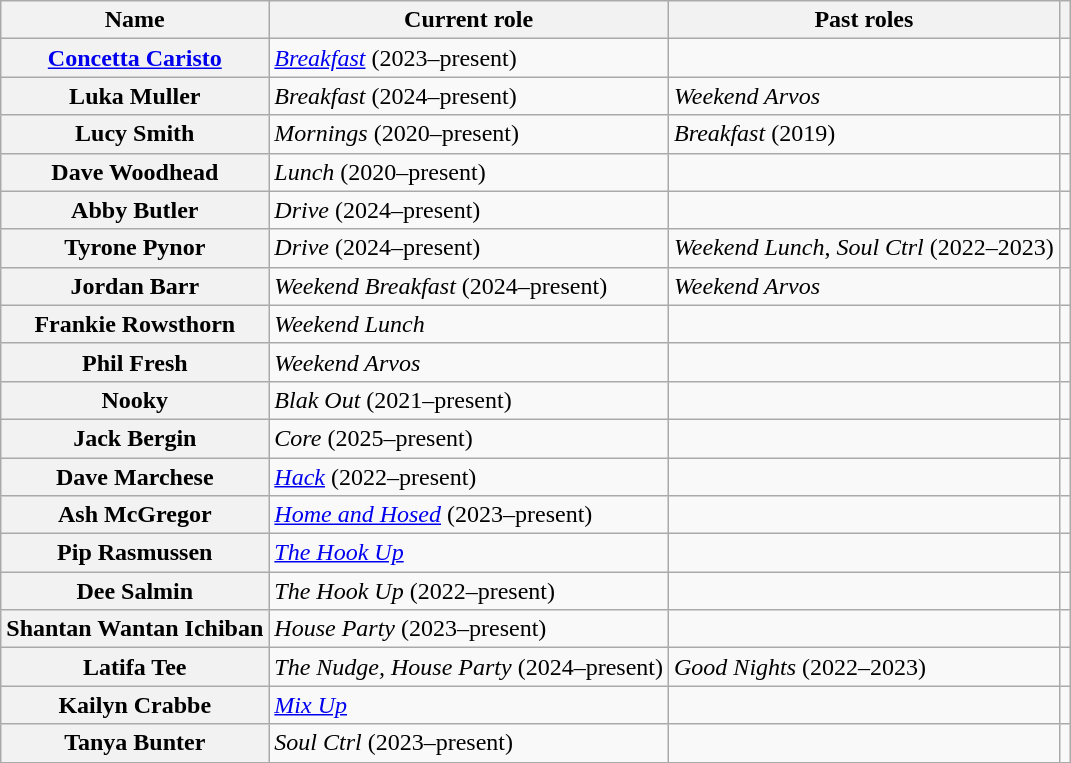<table class="wikitable plainrowheaders">
<tr>
<th>Name</th>
<th>Current role</th>
<th>Past roles</th>
<th></th>
</tr>
<tr>
<th scope="row"><a href='#'>Concetta Caristo</a></th>
<td><em><a href='#'>Breakfast</a></em> (2023–present)</td>
<td></td>
<td></td>
</tr>
<tr>
<th scope="row">Luka Muller</th>
<td><em>Breakfast</em> (2024–present)</td>
<td><em>Weekend Arvos</em></td>
<td></td>
</tr>
<tr>
<th scope="row">Lucy Smith</th>
<td><em>Mornings</em> (2020–present)</td>
<td><em>Breakfast</em> (2019)</td>
<td></td>
</tr>
<tr>
<th scope="row">Dave Woodhead</th>
<td><em>Lunch</em> (2020–present)</td>
<td></td>
<td></td>
</tr>
<tr>
<th scope="row">Abby Butler</th>
<td><em>Drive</em> (2024–present)</td>
<td></td>
<td></td>
</tr>
<tr>
<th scope="row">Tyrone Pynor</th>
<td><em>Drive</em> (2024–present)</td>
<td><em>Weekend Lunch</em>, <em>Soul Ctrl</em> (2022–2023)</td>
<td></td>
</tr>
<tr>
<th scope="row">Jordan Barr</th>
<td><em>Weekend Breakfast</em> (2024–present)</td>
<td><em>Weekend Arvos</em></td>
<td></td>
</tr>
<tr>
<th scope="row">Frankie Rowsthorn</th>
<td><em>Weekend Lunch</em></td>
<td></td>
<td></td>
</tr>
<tr>
<th scope="row">Phil Fresh</th>
<td><em>Weekend Arvos</em></td>
<td></td>
<td></td>
</tr>
<tr>
<th scope="row">Nooky</th>
<td><em>Blak Out</em> (2021–present)</td>
<td></td>
<td></td>
</tr>
<tr>
<th scope="row">Jack Bergin</th>
<td><em>Core</em> (2025–present)</td>
<td></td>
<td></td>
</tr>
<tr>
<th scope="row">Dave Marchese</th>
<td><em><a href='#'>Hack</a></em> (2022–present)</td>
<td></td>
<td></td>
</tr>
<tr>
<th scope="row">Ash McGregor</th>
<td><em><a href='#'>Home and Hosed</a></em> (2023–present)</td>
<td></td>
<td></td>
</tr>
<tr>
<th scope="row">Pip Rasmussen</th>
<td><a href='#'><em>The Hook Up</em></a></td>
<td></td>
<td></td>
</tr>
<tr>
<th scope="row">Dee Salmin</th>
<td><em>The Hook Up</em> (2022–present)</td>
<td></td>
<td></td>
</tr>
<tr>
<th scope="row">Shantan Wantan Ichiban</th>
<td><em>House Party</em> (2023–present)</td>
<td></td>
<td></td>
</tr>
<tr>
<th scope="row">Latifa Tee</th>
<td><em>The Nudge,</em> <em>House Party</em> (2024–present)</td>
<td><em>Good Nights</em> (2022–2023)</td>
<td></td>
</tr>
<tr>
<th scope="row">Kailyn Crabbe</th>
<td><em><a href='#'>Mix Up</a></em></td>
<td></td>
<td></td>
</tr>
<tr>
<th scope="row">Tanya Bunter</th>
<td><em>Soul Ctrl</em> (2023–present)</td>
<td></td>
<td></td>
</tr>
</table>
